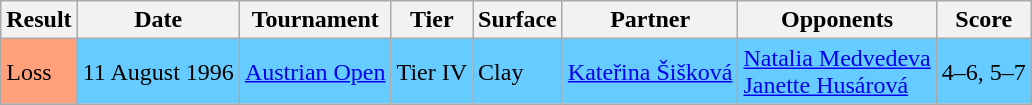<table class="wikitable">
<tr>
<th>Result</th>
<th>Date</th>
<th>Tournament</th>
<th>Tier</th>
<th>Surface</th>
<th>Partner</th>
<th>Opponents</th>
<th>Score</th>
</tr>
<tr bgcolor="#66CCFF">
<td style="background:#ffa07a;">Loss</td>
<td>11 August 1996</td>
<td><a href='#'>Austrian Open</a></td>
<td>Tier IV</td>
<td>Clay</td>
<td> <a href='#'>Kateřina Šišková</a></td>
<td> <a href='#'>Natalia Medvedeva</a> <br>  <a href='#'>Janette Husárová</a></td>
<td>4–6, 5–7</td>
</tr>
</table>
